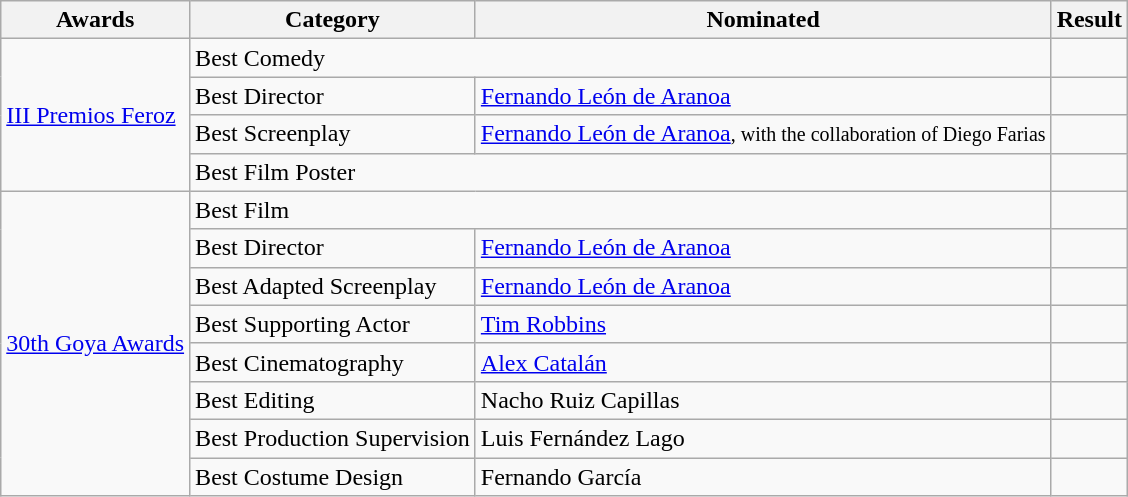<table class=wikitable>
<tr>
<th>Awards</th>
<th>Category</th>
<th>Nominated</th>
<th>Result</th>
</tr>
<tr>
<td rowspan=4><a href='#'>III Premios Feroz</a></td>
<td colspan=2>Best Comedy</td>
<td></td>
</tr>
<tr>
<td>Best Director</td>
<td><a href='#'>Fernando León de Aranoa</a></td>
<td></td>
</tr>
<tr>
<td>Best Screenplay</td>
<td><a href='#'>Fernando León de Aranoa</a><small>, with the collaboration of Diego Farias</small></td>
<td></td>
</tr>
<tr>
<td colspan=2>Best Film Poster</td>
<td></td>
</tr>
<tr>
<td rowspan=8><a href='#'>30th Goya Awards</a></td>
<td colspan=2>Best Film</td>
<td></td>
</tr>
<tr>
<td>Best Director</td>
<td><a href='#'>Fernando León de Aranoa</a></td>
<td></td>
</tr>
<tr>
<td>Best Adapted Screenplay</td>
<td><a href='#'>Fernando León de Aranoa</a></td>
<td></td>
</tr>
<tr>
<td>Best Supporting Actor</td>
<td><a href='#'>Tim Robbins</a></td>
<td></td>
</tr>
<tr>
<td>Best Cinematography</td>
<td><a href='#'>Alex Catalán</a></td>
<td></td>
</tr>
<tr>
<td>Best Editing</td>
<td>Nacho Ruiz Capillas</td>
<td></td>
</tr>
<tr>
<td>Best Production Supervision</td>
<td>Luis Fernández Lago</td>
<td></td>
</tr>
<tr>
<td>Best Costume Design</td>
<td>Fernando García</td>
<td></td>
</tr>
</table>
